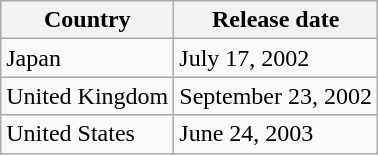<table class="wikitable">
<tr>
<th>Country</th>
<th>Release date</th>
</tr>
<tr>
<td>Japan</td>
<td>July 17, 2002</td>
</tr>
<tr>
<td>United Kingdom</td>
<td>September 23, 2002</td>
</tr>
<tr>
<td>United States</td>
<td>June 24, 2003</td>
</tr>
</table>
